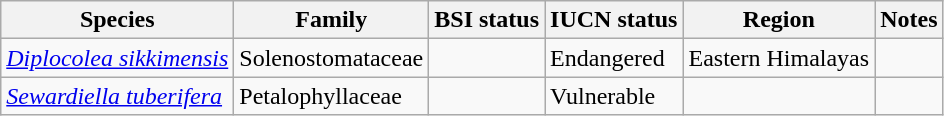<table class="wikitable sortable">
<tr>
<th>Species</th>
<th>Family</th>
<th>BSI status</th>
<th>IUCN status</th>
<th>Region</th>
<th>Notes</th>
</tr>
<tr>
<td><em><a href='#'>Diplocolea sikkimensis</a></em></td>
<td>Solenostomataceae</td>
<td></td>
<td>Endangered</td>
<td>Eastern Himalayas</td>
<td></td>
</tr>
<tr>
<td><em><a href='#'>Sewardiella tuberifera</a></em></td>
<td>Petalophyllaceae</td>
<td></td>
<td>Vulnerable</td>
<td></td>
<td></td>
</tr>
</table>
